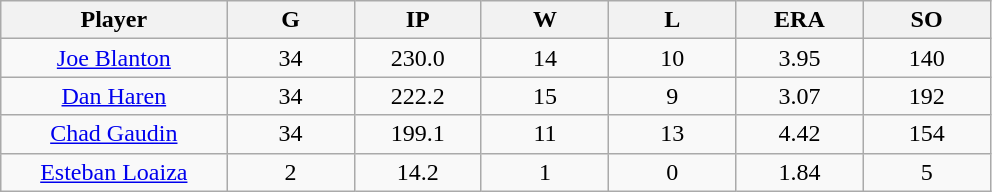<table class="wikitable sortable">
<tr>
<th bgcolor="#DDDDFF" width="16%">Player</th>
<th bgcolor="#DDDDFF" width="9%">G</th>
<th bgcolor="#DDDDFF" width="9%">IP</th>
<th bgcolor="#DDDDFF" width="9%">W</th>
<th bgcolor="#DDDDFF" width="9%">L</th>
<th bgcolor="#DDDDFF" width="9%">ERA</th>
<th bgcolor="#DDDDFF" width="9%">SO</th>
</tr>
<tr align=center>
<td><a href='#'>Joe Blanton</a></td>
<td>34</td>
<td>230.0</td>
<td>14</td>
<td>10</td>
<td>3.95</td>
<td>140</td>
</tr>
<tr align=center>
<td><a href='#'>Dan Haren</a></td>
<td>34</td>
<td>222.2</td>
<td>15</td>
<td>9</td>
<td>3.07</td>
<td>192</td>
</tr>
<tr align=center>
<td><a href='#'>Chad Gaudin</a></td>
<td>34</td>
<td>199.1</td>
<td>11</td>
<td>13</td>
<td>4.42</td>
<td>154</td>
</tr>
<tr align=center>
<td><a href='#'>Esteban Loaiza</a></td>
<td>2</td>
<td>14.2</td>
<td>1</td>
<td>0</td>
<td>1.84</td>
<td>5</td>
</tr>
</table>
